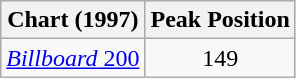<table class="wikitable">
<tr>
<th align="center">Chart (1997)</th>
<th align="center">Peak Position</th>
</tr>
<tr>
<td><a href='#'><em>Billboard</em> 200</a></td>
<td align="center">149</td>
</tr>
</table>
